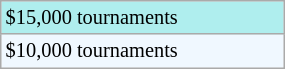<table class="wikitable"  style="font-size:85%; width:15%;">
<tr style="background:#afeeee;">
<td>$15,000 tournaments</td>
</tr>
<tr style="background:#f0f8ff;">
<td>$10,000 tournaments</td>
</tr>
</table>
